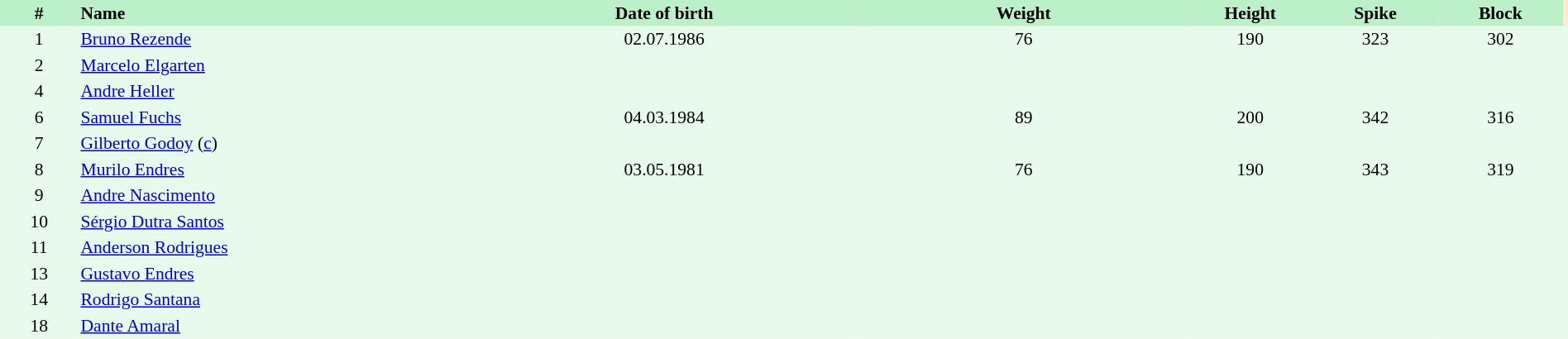<table border=0 cellpadding=2 cellspacing=0  |- bgcolor=#FFECCE style="text-align:center; font-size:90%;" width=100%>
<tr bgcolor=#BBF0C9>
<th width=5%>#</th>
<th width=25% align=left>Name</th>
<th width=25%>Date of birth</th>
<th width=21%>Weight</th>
<th width=8%>Height</th>
<th width=8%>Spike</th>
<th width=8%>Block</th>
</tr>
<tr bgcolor=#E7FAEC>
<td>1</td>
<td align=left><a href='#'>Bruno Rezende</a></td>
<td>02.07.1986</td>
<td>76</td>
<td>190</td>
<td>323</td>
<td>302</td>
<td></td>
</tr>
<tr bgcolor=#E7FAEC>
<td>2</td>
<td align=left><a href='#'>Marcelo Elgarten</a></td>
<td></td>
<td></td>
<td></td>
<td></td>
<td></td>
<td></td>
</tr>
<tr bgcolor=#E7FAEC>
<td>4</td>
<td align=left><a href='#'>Andre Heller</a></td>
<td></td>
<td></td>
<td></td>
<td></td>
<td></td>
<td></td>
</tr>
<tr bgcolor=#E7FAEC>
<td>6</td>
<td align=left><a href='#'>Samuel Fuchs</a></td>
<td>04.03.1984</td>
<td>89</td>
<td>200</td>
<td>342</td>
<td>316</td>
<td></td>
</tr>
<tr bgcolor=#E7FAEC>
<td>7</td>
<td align=left><a href='#'>Gilberto Godoy</a> (<a href='#'>c</a>)</td>
<td></td>
<td></td>
<td></td>
<td></td>
<td></td>
<td></td>
</tr>
<tr bgcolor=#E7FAEC>
<td>8</td>
<td align=left><a href='#'>Murilo Endres</a></td>
<td>03.05.1981</td>
<td>76</td>
<td>190</td>
<td>343</td>
<td>319</td>
<td></td>
</tr>
<tr bgcolor=#E7FAEC>
<td>9</td>
<td align=left><a href='#'>Andre Nascimento</a></td>
<td></td>
<td></td>
<td></td>
<td></td>
<td></td>
<td></td>
</tr>
<tr bgcolor=#E7FAEC>
<td>10</td>
<td align=left><a href='#'>Sérgio Dutra Santos</a></td>
<td></td>
<td></td>
<td></td>
<td></td>
<td></td>
<td></td>
</tr>
<tr bgcolor=#E7FAEC>
<td>11</td>
<td align=left><a href='#'>Anderson Rodrigues</a></td>
<td></td>
<td></td>
<td></td>
<td></td>
<td></td>
<td></td>
</tr>
<tr bgcolor=#E7FAEC>
<td>13</td>
<td align=left><a href='#'>Gustavo Endres</a></td>
<td></td>
<td></td>
<td></td>
<td></td>
<td></td>
<td></td>
</tr>
<tr bgcolor=#E7FAEC>
<td>14</td>
<td align=left><a href='#'>Rodrigo Santana</a></td>
<td></td>
<td></td>
<td></td>
<td></td>
<td></td>
<td></td>
</tr>
<tr bgcolor=#E7FAEC>
<td>18</td>
<td align=left><a href='#'>Dante Amaral</a></td>
<td></td>
<td></td>
<td></td>
<td></td>
<td></td>
<td></td>
</tr>
</table>
